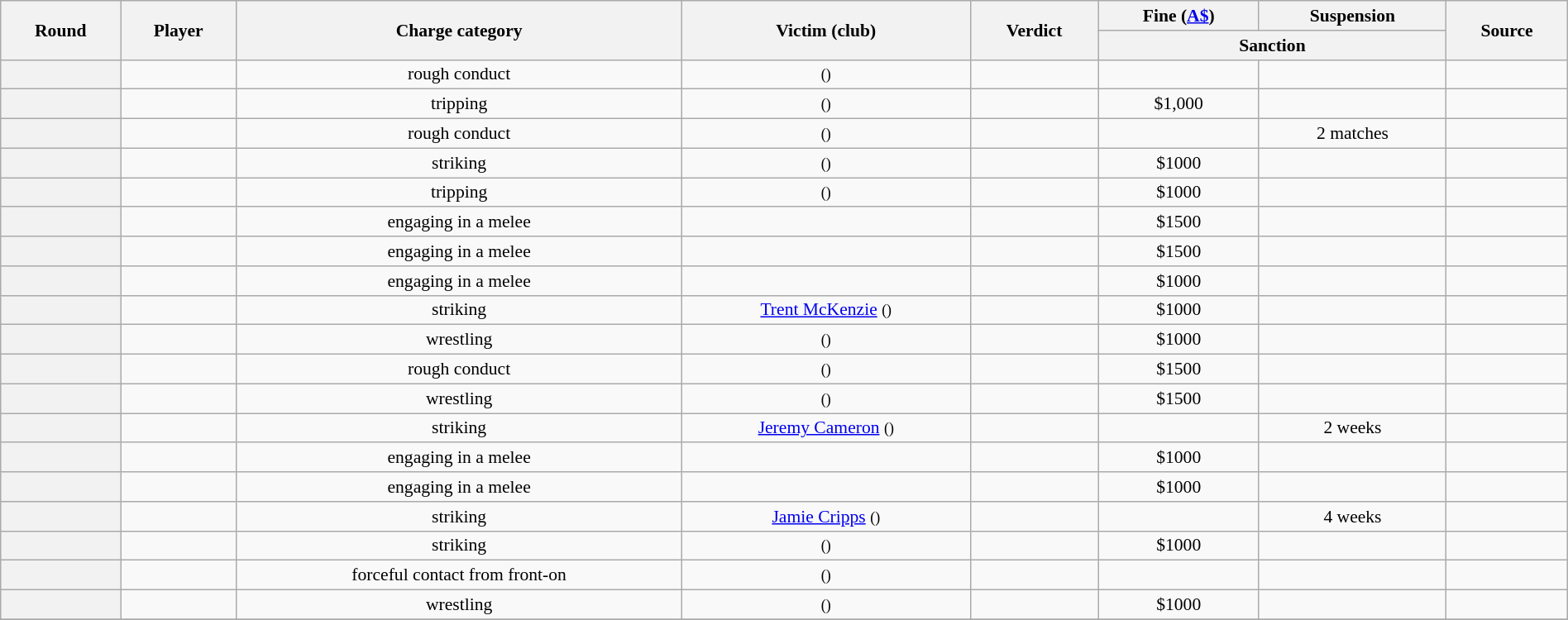<table class="wikitable plainrowheaders sortable" style="font-size:90%; width:100%; text-align:center;">
<tr>
<th scope="col" rowspan="2">Round</th>
<th scope="col" rowspan="2">Player</th>
<th scope="col" rowspan="2">Charge category</th>
<th scope="col" rowspan="2">Victim (club)</th>
<th scope="col" rowspan="2">Verdict</th>
<th scope="col">Fine (<a href='#'>A$</a>)</th>
<th scope="col">Suspension</th>
<th scope="col"  rowspan="2" class="unsortable">Source</th>
</tr>
<tr>
<th scope="col" colspan="2">Sanction</th>
</tr>
<tr>
<th scope="row"></th>
<td></td>
<td>rough conduct</td>
<td> <small>()</small></td>
<td></td>
<td></td>
<td></td>
<td></td>
</tr>
<tr>
<th scope="row"></th>
<td></td>
<td>tripping</td>
<td> <small>()</small></td>
<td></td>
<td>$1,000</td>
<td></td>
<td></td>
</tr>
<tr>
<th scope="row"></th>
<td></td>
<td>rough conduct</td>
<td> <small>()</small></td>
<td></td>
<td></td>
<td>2 matches</td>
<td></td>
</tr>
<tr>
<th scope="row"></th>
<td></td>
<td>striking</td>
<td> <small>()</small></td>
<td></td>
<td>$1000</td>
<td></td>
<td></td>
</tr>
<tr>
<th scope="row"></th>
<td></td>
<td>tripping</td>
<td> <small>()</small></td>
<td></td>
<td>$1000</td>
<td></td>
<td></td>
</tr>
<tr>
<th scope="row"></th>
<td></td>
<td>engaging in a melee</td>
<td></td>
<td></td>
<td>$1500</td>
<td></td>
<td></td>
</tr>
<tr>
<th scope="row"></th>
<td></td>
<td>engaging in a melee</td>
<td></td>
<td></td>
<td>$1500</td>
<td></td>
<td></td>
</tr>
<tr>
<th scope="row"></th>
<td></td>
<td>engaging in a melee</td>
<td></td>
<td></td>
<td>$1000</td>
<td></td>
<td></td>
</tr>
<tr>
<th scope="row"></th>
<td></td>
<td>striking</td>
<td><a href='#'>Trent McKenzie</a> <small>()</small></td>
<td></td>
<td>$1000</td>
<td></td>
<td></td>
</tr>
<tr>
<th scope="row"></th>
<td></td>
<td>wrestling</td>
<td> <small>()</small></td>
<td></td>
<td>$1000</td>
<td></td>
<td></td>
</tr>
<tr>
<th scope="row"></th>
<td></td>
<td>rough conduct</td>
<td> <small>()</small></td>
<td></td>
<td>$1500</td>
<td></td>
<td></td>
</tr>
<tr>
<th scope="row"></th>
<td></td>
<td>wrestling</td>
<td> <small>()</small></td>
<td></td>
<td>$1500</td>
<td></td>
<td></td>
</tr>
<tr>
<th scope="row"></th>
<td></td>
<td>striking</td>
<td><a href='#'>Jeremy Cameron</a> <small>()</small></td>
<td></td>
<td></td>
<td>2 weeks</td>
<td></td>
</tr>
<tr>
<th scope="row"></th>
<td></td>
<td>engaging in a melee</td>
<td></td>
<td></td>
<td>$1000</td>
<td></td>
<td></td>
</tr>
<tr>
<th scope="row"></th>
<td></td>
<td>engaging in a melee</td>
<td></td>
<td></td>
<td>$1000</td>
<td></td>
<td></td>
</tr>
<tr>
<th scope="row"></th>
<td></td>
<td>striking</td>
<td><a href='#'>Jamie Cripps</a> <small>()</small></td>
<td></td>
<td></td>
<td>4 weeks</td>
<td></td>
</tr>
<tr>
<th scope="row"></th>
<td></td>
<td>striking</td>
<td> <small>()</small></td>
<td></td>
<td>$1000</td>
<td></td>
<td></td>
</tr>
<tr>
<th scope="row"></th>
<td></td>
<td>forceful contact from front-on</td>
<td> <small>()</small></td>
<td></td>
<td></td>
<td></td>
<td></td>
</tr>
<tr>
<th scope="row"></th>
<td></td>
<td>wrestling</td>
<td> <small>()</small></td>
<td></td>
<td>$1000</td>
<td></td>
<td></td>
</tr>
<tr>
</tr>
</table>
